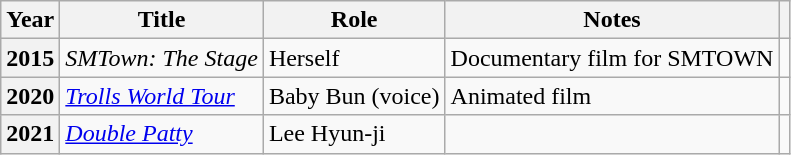<table class="wikitable plainrowheaders sortable">
<tr>
<th scope="col">Year</th>
<th scope="col">Title</th>
<th scope="col">Role</th>
<th scope="col">Notes</th>
<th scope="col" class="unsortable"></th>
</tr>
<tr>
<th scope="row">2015</th>
<td><em>SMTown: The Stage</em></td>
<td>Herself</td>
<td>Documentary film for SMTOWN</td>
<td style="text-align:center"></td>
</tr>
<tr>
<th scope="row">2020</th>
<td><em><a href='#'>Trolls World Tour</a></em></td>
<td>Baby Bun (voice)</td>
<td>Animated film</td>
<td style="text-align:center"></td>
</tr>
<tr>
<th scope="row">2021</th>
<td><em><a href='#'>Double Patty</a></em></td>
<td>Lee Hyun-ji</td>
<td></td>
<td style="text-align:center"></td>
</tr>
</table>
